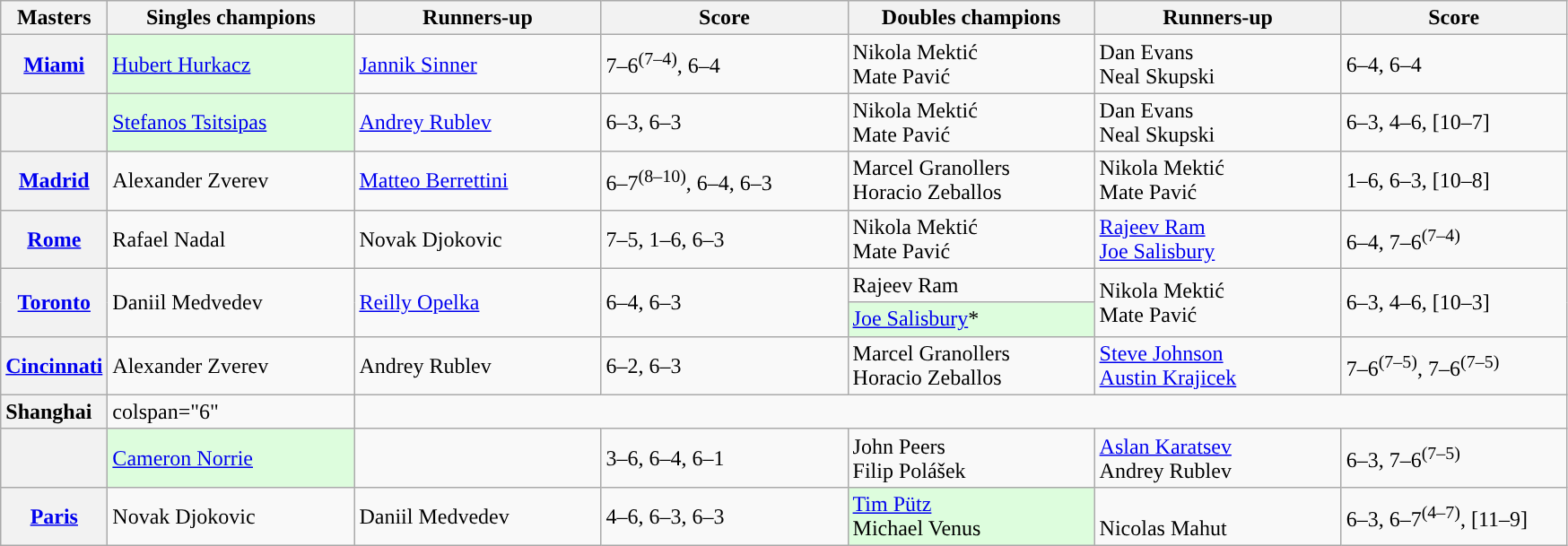<table class="wikitable plainrowheaders">
<tr>
<th scope="col">Masters</th>
<th scope="col" style="width:11em">Singles champions</th>
<th scope="col" style="width:11em">Runners-up</th>
<th scope="col" style="width:11em">Score</th>
<th scope="col" style="width:11em">Doubles champions</th>
<th scope="col" style="width:11em">Runners-up</th>
<th scope="col" style="width:10em">Score</th>
</tr>
<tr>
<th scope="row"><a href='#'><strong>Miami</strong></a><br></th>
<td style="background-color: #ddfddd"> <a href='#'>Hubert Hurkacz</a></td>
<td> <a href='#'>Jannik Sinner</a></td>
<td>7–6<sup>(7–4)</sup>, 6–4</td>
<td> Nikola Mektić  <br>  Mate Pavić</td>
<td> Dan Evans<br> Neal Skupski</td>
<td>6–4, 6–4</td>
</tr>
<tr>
<th scope="row"><br></th>
<td style="background-color: #ddfddd"> <a href='#'>Stefanos Tsitsipas</a></td>
<td> <a href='#'>Andrey Rublev</a></td>
<td>6–3, 6–3</td>
<td> Nikola Mektić  <br>  Mate Pavić</td>
<td> Dan Evans<br> Neal Skupski</td>
<td>6–3, 4–6, [10–7]</td>
</tr>
<tr>
<th scope="row"><a href='#'><strong>Madrid</strong></a><br></th>
<td> Alexander Zverev</td>
<td> <a href='#'>Matteo Berrettini</a></td>
<td>6–7<sup>(8–10)</sup>, 6–4, 6–3</td>
<td> Marcel Granollers <br>  Horacio Zeballos</td>
<td> Nikola Mektić  <br>  Mate Pavić</td>
<td>1–6, 6–3, [10–8]</td>
</tr>
<tr>
<th scope="row"><a href='#'><strong>Rome</strong></a><br></th>
<td> Rafael Nadal</td>
<td> Novak Djokovic</td>
<td>7–5, 1–6, 6–3</td>
<td> Nikola Mektić  <br>  Mate Pavić</td>
<td> <a href='#'>Rajeev Ram</a> <br>  <a href='#'>Joe Salisbury</a></td>
<td>6–4, 7–6<sup>(7–4)</sup></td>
</tr>
<tr>
<th rowspan="2" scope="row"><a href='#'><strong>Toronto</strong></a><br></th>
<td rowspan="2"> Daniil Medvedev</td>
<td rowspan="2"> <a href='#'>Reilly Opelka</a></td>
<td rowspan="2">6–4, 6–3</td>
<td> Rajeev Ram</td>
<td rowspan="2"> Nikola Mektić  <br>  Mate Pavić</td>
<td rowspan="2">6–3, 4–6, [10–3]</td>
</tr>
<tr>
<td style="background-color: #ddfddd"> <a href='#'>Joe Salisbury</a>*</td>
</tr>
<tr>
<th scope="row"><a href='#'><strong>Cincinnati</strong></a><br></th>
<td> Alexander Zverev</td>
<td> Andrey Rublev</td>
<td>6–2, 6–3</td>
<td> Marcel Granollers <br>  Horacio Zeballos</td>
<td> <a href='#'>Steve Johnson</a> <br>  <a href='#'>Austin Krajicek</a></td>
<td>7–6<sup>(7–5)</sup>, 7–6<sup>(7–5)</sup></td>
</tr>
<tr>
<th style="text-align: left;">Shanghai</th>
<td>colspan="6" </td>
</tr>
<tr>
<th scope="row"><br></th>
<td style="background-color: #ddfddd"> <a href='#'>Cameron Norrie</a></td>
<td></td>
<td>3–6, 6–4, 6–1</td>
<td> John Peers <br>  Filip Polášek</td>
<td> <a href='#'>Aslan Karatsev</a> <br>  Andrey Rublev</td>
<td>6–3, 7–6<sup>(7–5)</sup></td>
</tr>
<tr>
<th scope="row"><a href='#'><strong>Paris</strong></a><br></th>
<td> Novak Djokovic</td>
<td> Daniil Medvedev</td>
<td>4–6, 6–3, 6–3</td>
<td style="background-color: #ddfddd"> <a href='#'>Tim Pütz</a> <br>  Michael Venus</td>
<td> <br>  Nicolas Mahut</td>
<td>6–3, 6–7<sup>(4–7)</sup>, [11–9]</td>
</tr>
</table>
